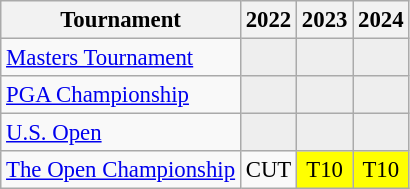<table class="wikitable" style="font-size:95%;text-align:center;">
<tr>
<th>Tournament</th>
<th>2022</th>
<th>2023</th>
<th>2024</th>
</tr>
<tr>
<td align=left><a href='#'>Masters Tournament</a></td>
<td style="background:#eeeeee;"></td>
<td style="background:#eeeeee;"></td>
<td style="background:#eeeeee;"></td>
</tr>
<tr>
<td align=left><a href='#'>PGA Championship</a></td>
<td style="background:#eeeeee;"></td>
<td style="background:#eeeeee;"></td>
<td style="background:#eeeeee;"></td>
</tr>
<tr>
<td align=left><a href='#'>U.S. Open</a></td>
<td style="background:#eeeeee;"></td>
<td style="background:#eeeeee;"></td>
<td style="background:#eeeeee;"></td>
</tr>
<tr>
<td align=left><a href='#'>The Open Championship</a></td>
<td>CUT</td>
<td style="background:yellow;">T10</td>
<td style="background:yellow;">T10</td>
</tr>
</table>
